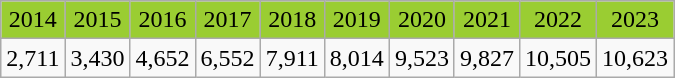<table class="wikitable" border="1">
<tr align="center" style="background:#9acd32;">
<td>2014</td>
<td>2015</td>
<td>2016</td>
<td>2017</td>
<td>2018</td>
<td>2019</td>
<td>2020</td>
<td>2021</td>
<td>2022</td>
<td>2023</td>
</tr>
<tr>
<td>2,711</td>
<td>3,430</td>
<td>4,652</td>
<td>6,552</td>
<td>7,911</td>
<td>8,014</td>
<td>9,523</td>
<td>9,827</td>
<td>10,505</td>
<td>10,623</td>
</tr>
</table>
